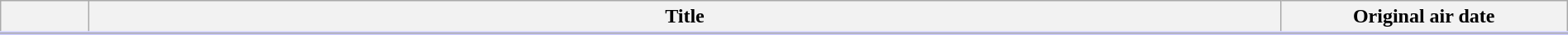<table class="wikitable" style="width:100%; margin:auto; background:#FFF;">
<tr style="border-bottom: 3px solid #CCF;">
<th style="width:4em;"></th>
<th>Title</th>
<th style="width:14em;">Original air date</th>
</tr>
<tr>
</tr>
</table>
